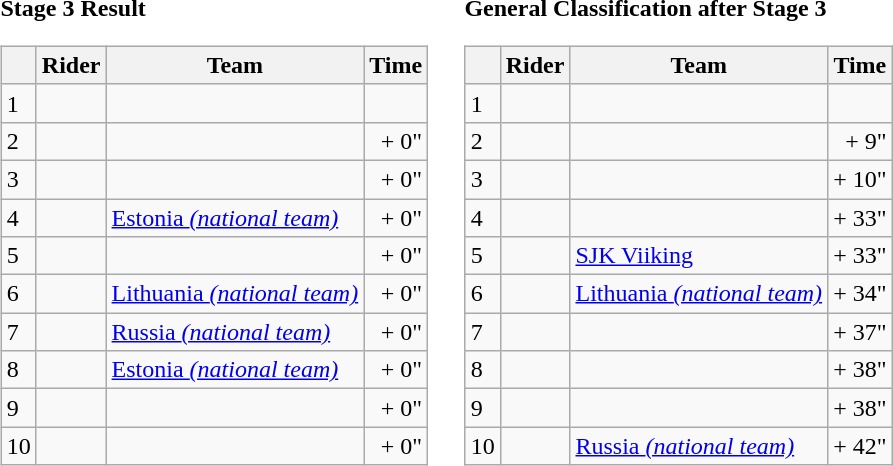<table>
<tr>
<td><strong>Stage 3 Result</strong><br><table class="wikitable">
<tr>
<th></th>
<th>Rider</th>
<th>Team</th>
<th>Time</th>
</tr>
<tr>
<td>1</td>
<td></td>
<td></td>
<td align="right"></td>
</tr>
<tr>
<td>2</td>
<td></td>
<td></td>
<td style="text-align:right;">+ 0"</td>
</tr>
<tr>
<td>3</td>
<td> </td>
<td></td>
<td style="text-align:right;">+ 0"</td>
</tr>
<tr>
<td>4</td>
<td></td>
<td><a href='#'>Estonia <em>(national team)</em></a></td>
<td style="text-align:right;">+ 0"</td>
</tr>
<tr>
<td>5</td>
<td> </td>
<td></td>
<td style="text-align:right;">+ 0"</td>
</tr>
<tr>
<td>6</td>
<td></td>
<td><a href='#'>Lithuania <em>(national team)</em></a></td>
<td style="text-align:right;">+ 0"</td>
</tr>
<tr>
<td>7</td>
<td></td>
<td><a href='#'>Russia <em>(national team)</em></a></td>
<td style="text-align:right;">+ 0"</td>
</tr>
<tr>
<td>8</td>
<td></td>
<td><a href='#'>Estonia <em>(national team)</em></a></td>
<td style="text-align:right;">+ 0"</td>
</tr>
<tr>
<td>9</td>
<td></td>
<td></td>
<td style="text-align:right;">+ 0"</td>
</tr>
<tr>
<td>10</td>
<td></td>
<td></td>
<td style="text-align:right;">+ 0"</td>
</tr>
</table>
</td>
<td></td>
<td><strong>General Classification after Stage 3</strong><br><table class="wikitable">
<tr>
<th></th>
<th>Rider</th>
<th>Team</th>
<th>Time</th>
</tr>
<tr>
<td>1</td>
<td> </td>
<td></td>
<td align="right"></td>
</tr>
<tr>
<td>2</td>
<td></td>
<td></td>
<td style="text-align:right;">+ 9"</td>
</tr>
<tr>
<td>3</td>
<td> </td>
<td></td>
<td style="text-align:right;">+ 10"</td>
</tr>
<tr>
<td>4</td>
<td></td>
<td></td>
<td style="text-align:right;">+ 33"</td>
</tr>
<tr>
<td>5</td>
<td></td>
<td><a href='#'>SJK Viiking</a></td>
<td style="text-align:right;">+ 33"</td>
</tr>
<tr>
<td>6</td>
<td></td>
<td><a href='#'>Lithuania <em>(national team)</em></a></td>
<td style="text-align:right;">+ 34"</td>
</tr>
<tr>
<td>7</td>
<td></td>
<td></td>
<td style="text-align:right;">+ 37"</td>
</tr>
<tr>
<td>8</td>
<td></td>
<td></td>
<td style="text-align:right;">+ 38"</td>
</tr>
<tr>
<td>9</td>
<td></td>
<td></td>
<td style="text-align:right;">+ 38"</td>
</tr>
<tr>
<td>10</td>
<td></td>
<td><a href='#'>Russia <em>(national team)</em></a></td>
<td style="text-align:right;">+ 42"</td>
</tr>
</table>
</td>
</tr>
</table>
